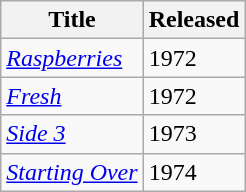<table class="wikitable">
<tr>
<th>Title</th>
<th>Released</th>
</tr>
<tr>
<td><em><a href='#'>Raspberries</a></em></td>
<td>1972</td>
</tr>
<tr>
<td><em><a href='#'>Fresh</a></em></td>
<td>1972</td>
</tr>
<tr>
<td><em><a href='#'>Side 3</a></em></td>
<td>1973</td>
</tr>
<tr>
<td><em><a href='#'>Starting Over</a></em></td>
<td>1974</td>
</tr>
</table>
